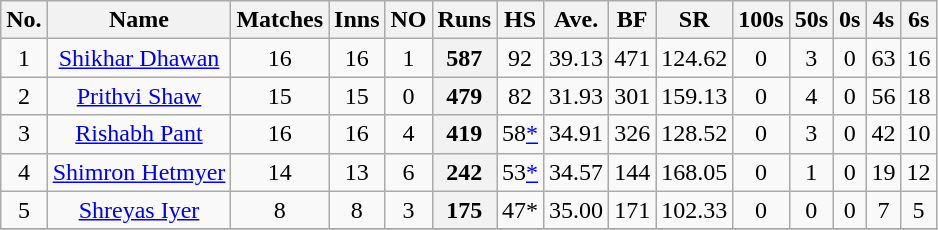<table class="wikitable sortable" style="text-align: center;">
<tr>
<th>No.</th>
<th>Name</th>
<th>Matches</th>
<th>Inns</th>
<th>NO</th>
<th>Runs</th>
<th>HS</th>
<th>Ave.</th>
<th>BF</th>
<th>SR</th>
<th>100s</th>
<th>50s</th>
<th>0s</th>
<th>4s</th>
<th>6s</th>
</tr>
<tr>
<td>1</td>
<td><a href='#'>Shikhar Dhawan</a></td>
<td>16</td>
<td>16</td>
<td>1</td>
<th>587</th>
<td>92</td>
<td>39.13</td>
<td>471</td>
<td>124.62</td>
<td>0</td>
<td>3</td>
<td>0</td>
<td>63</td>
<td>16</td>
</tr>
<tr>
<td>2</td>
<td><a href='#'>Prithvi Shaw</a></td>
<td>15</td>
<td>15</td>
<td>0</td>
<th>479</th>
<td>82</td>
<td>31.93</td>
<td>301</td>
<td>159.13</td>
<td>0</td>
<td>4</td>
<td>0</td>
<td>56</td>
<td>18</td>
</tr>
<tr>
<td>3</td>
<td><a href='#'>Rishabh Pant</a></td>
<td>16</td>
<td>16</td>
<td>4</td>
<th>419</th>
<td>58<a href='#'>*</a></td>
<td>34.91</td>
<td>326</td>
<td>128.52</td>
<td>0</td>
<td>3</td>
<td>0</td>
<td>42</td>
<td>10</td>
</tr>
<tr>
<td>4</td>
<td><a href='#'>Shimron Hetmyer</a></td>
<td>14</td>
<td>13</td>
<td>6</td>
<th>242</th>
<td>53<a href='#'>*</a></td>
<td>34.57</td>
<td>144</td>
<td>168.05</td>
<td>0</td>
<td>1</td>
<td>0</td>
<td>19</td>
<td>12</td>
</tr>
<tr>
<td>5</td>
<td><a href='#'>Shreyas Iyer</a></td>
<td>8</td>
<td>8</td>
<td>3</td>
<th>175</th>
<td>47*</td>
<td>35.00</td>
<td>171</td>
<td>102.33</td>
<td>0</td>
<td>0</td>
<td>0</td>
<td>7</td>
<td>5</td>
</tr>
<tr>
</tr>
</table>
